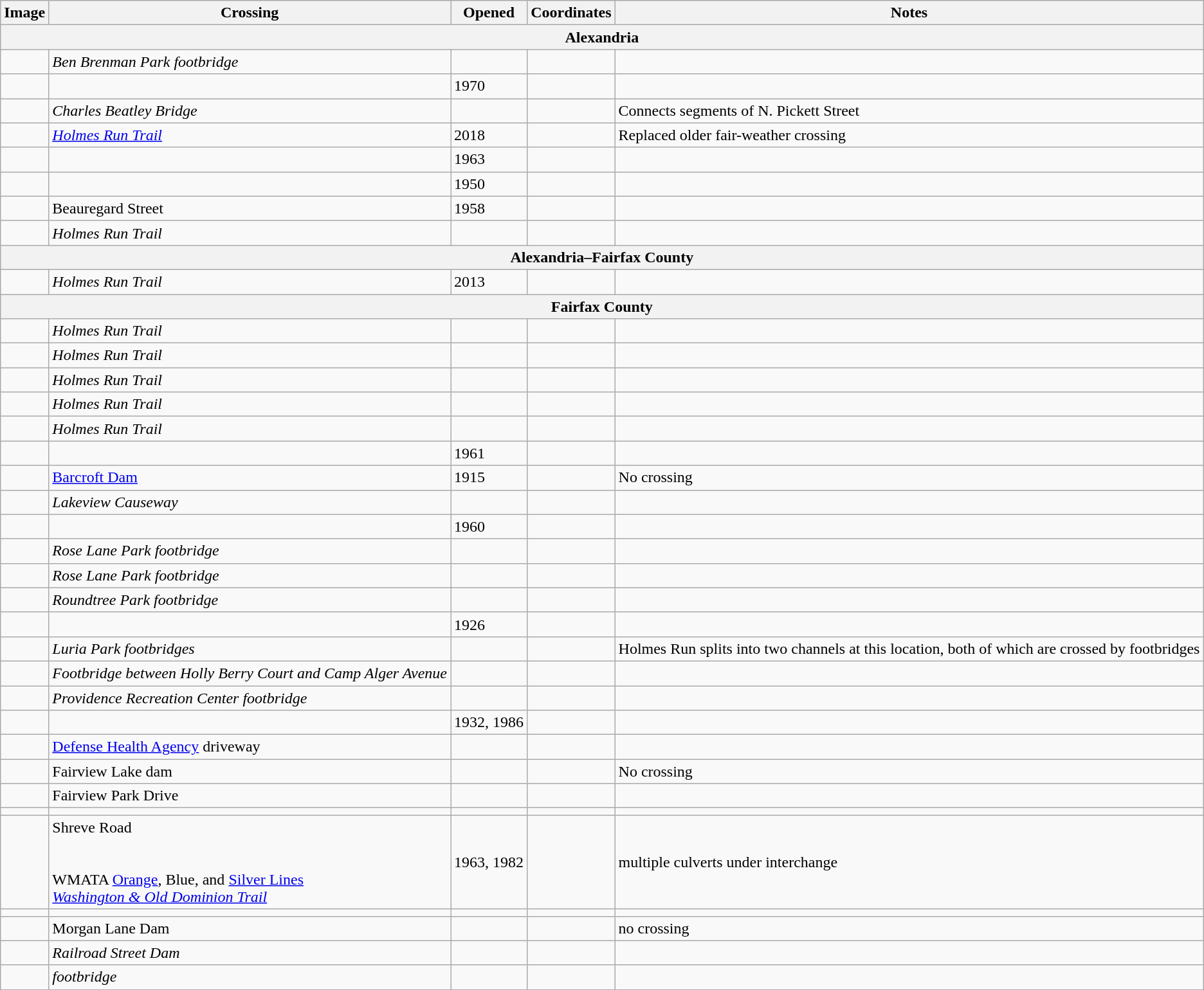<table class="wikitable">
<tr>
<th>Image</th>
<th>Crossing</th>
<th>Opened</th>
<th>Coordinates</th>
<th>Notes</th>
</tr>
<tr>
<th colspan="5">Alexandria</th>
</tr>
<tr>
<td></td>
<td><em>Ben Brenman Park footbridge</em></td>
<td></td>
<td></td>
<td></td>
</tr>
<tr>
<td></td>
<td></td>
<td>1970</td>
<td></td>
<td></td>
</tr>
<tr>
<td></td>
<td><em>Charles Beatley Bridge</em></td>
<td></td>
<td></td>
<td>Connects segments of N. Pickett Street</td>
</tr>
<tr>
<td></td>
<td><em><a href='#'>Holmes Run Trail</a></em></td>
<td>2018</td>
<td></td>
<td>Replaced older fair-weather crossing</td>
</tr>
<tr>
<td></td>
<td></td>
<td>1963</td>
<td></td>
<td></td>
</tr>
<tr>
<td></td>
<td></td>
<td>1950</td>
<td></td>
<td></td>
</tr>
<tr>
<td></td>
<td>Beauregard Street</td>
<td>1958</td>
<td></td>
<td></td>
</tr>
<tr>
<td></td>
<td><em>Holmes Run Trail</em></td>
<td></td>
<td></td>
<td></td>
</tr>
<tr>
<th colspan="5">Alexandria–Fairfax County</th>
</tr>
<tr>
<td></td>
<td><em>Holmes Run Trail</em></td>
<td>2013</td>
<td></td>
<td></td>
</tr>
<tr>
<th colspan="5">Fairfax County</th>
</tr>
<tr>
<td></td>
<td><em>Holmes Run Trail</em></td>
<td></td>
<td></td>
<td></td>
</tr>
<tr>
<td></td>
<td><em>Holmes Run Trail</em></td>
<td></td>
<td></td>
<td></td>
</tr>
<tr>
<td></td>
<td><em>Holmes Run Trail</em></td>
<td></td>
<td></td>
<td></td>
</tr>
<tr>
<td></td>
<td><em>Holmes Run Trail</em></td>
<td></td>
<td></td>
<td></td>
</tr>
<tr>
<td></td>
<td><em>Holmes Run Trail</em></td>
<td></td>
<td></td>
<td></td>
</tr>
<tr>
<td></td>
<td></td>
<td>1961</td>
<td></td>
<td></td>
</tr>
<tr>
<td></td>
<td><a href='#'>Barcroft Dam</a></td>
<td>1915</td>
<td></td>
<td>No crossing</td>
</tr>
<tr>
<td></td>
<td><em>Lakeview Causeway</em></td>
<td></td>
<td></td>
<td></td>
</tr>
<tr>
<td></td>
<td></td>
<td>1960</td>
<td></td>
<td></td>
</tr>
<tr>
<td></td>
<td><em>Rose Lane Park footbridge</em></td>
<td></td>
<td></td>
<td></td>
</tr>
<tr>
<td></td>
<td><em>Rose Lane Park</em> <em>footbridge</em></td>
<td></td>
<td></td>
<td></td>
</tr>
<tr>
<td></td>
<td><em>Roundtree Park footbridge</em></td>
<td></td>
<td></td>
<td></td>
</tr>
<tr>
<td></td>
<td></td>
<td>1926</td>
<td></td>
<td></td>
</tr>
<tr>
<td></td>
<td><em>Luria Park footbridges</em></td>
<td></td>
<td></td>
<td>Holmes Run splits into two channels at this location, both of which are crossed by footbridges</td>
</tr>
<tr>
<td></td>
<td><em>Footbridge between Holly Berry Court and Camp Alger Avenue</em></td>
<td></td>
<td></td>
<td></td>
</tr>
<tr>
<td></td>
<td><em>Providence Recreation Center footbridge</em></td>
<td></td>
<td></td>
<td></td>
</tr>
<tr>
<td></td>
<td></td>
<td>1932, 1986</td>
<td></td>
<td></td>
</tr>
<tr>
<td></td>
<td><a href='#'>Defense Health Agency</a> driveway</td>
<td></td>
<td></td>
<td></td>
</tr>
<tr>
<td></td>
<td>Fairview Lake dam</td>
<td></td>
<td></td>
<td>No crossing</td>
</tr>
<tr>
<td></td>
<td>Fairview Park Drive</td>
<td></td>
<td></td>
<td></td>
</tr>
<tr>
<td></td>
<td></td>
<td></td>
<td></td>
<td></td>
</tr>
<tr>
<td></td>
<td>Shreve Road<br><br><br>WMATA <a href='#'>Orange</a>, Blue, and <a href='#'>Silver Lines</a><br><a href='#'><em>Washington & Old Dominion Trail</em></a></td>
<td>1963, 1982</td>
<td></td>
<td>multiple culverts under interchange</td>
</tr>
<tr>
<td></td>
<td></td>
<td></td>
<td></td>
<td></td>
</tr>
<tr>
<td></td>
<td>Morgan Lane Dam</td>
<td></td>
<td></td>
<td>no crossing</td>
</tr>
<tr>
<td></td>
<td><em>Railroad Street Dam</em></td>
<td></td>
<td></td>
<td></td>
</tr>
<tr>
<td></td>
<td><em>footbridge</em></td>
<td></td>
<td></td>
<td></td>
</tr>
</table>
